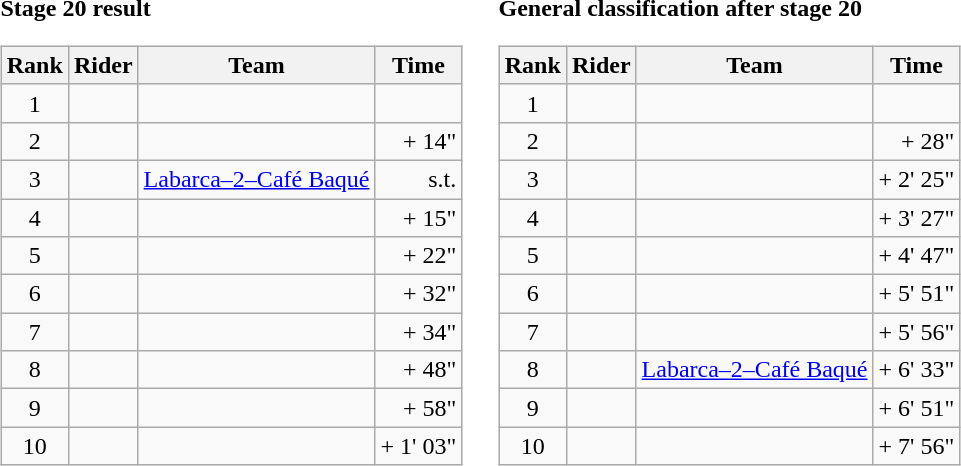<table>
<tr>
<td><strong>Stage 20 result</strong><br><table class="wikitable">
<tr>
<th scope="col">Rank</th>
<th scope="col">Rider</th>
<th scope="col">Team</th>
<th scope="col">Time</th>
</tr>
<tr>
<td style="text-align:center;">1</td>
<td></td>
<td></td>
<td style="text-align:right;"></td>
</tr>
<tr>
<td style="text-align:center;">2</td>
<td></td>
<td></td>
<td style="text-align:right;">+ 14"</td>
</tr>
<tr>
<td style="text-align:center;">3</td>
<td></td>
<td><a href='#'>Labarca–2–Café Baqué</a></td>
<td style="text-align:right;">s.t.</td>
</tr>
<tr>
<td style="text-align:center;">4</td>
<td></td>
<td></td>
<td style="text-align:right;">+ 15"</td>
</tr>
<tr>
<td style="text-align:center;">5</td>
<td></td>
<td></td>
<td style="text-align:right;">+ 22"</td>
</tr>
<tr>
<td style="text-align:center;">6</td>
<td></td>
<td></td>
<td style="text-align:right;">+ 32"</td>
</tr>
<tr>
<td style="text-align:center;">7</td>
<td></td>
<td></td>
<td style="text-align:right;">+ 34"</td>
</tr>
<tr>
<td style="text-align:center;">8</td>
<td></td>
<td></td>
<td style="text-align:right;">+ 48"</td>
</tr>
<tr>
<td style="text-align:center;">9</td>
<td></td>
<td></td>
<td style="text-align:right;">+ 58"</td>
</tr>
<tr>
<td style="text-align:center;">10</td>
<td></td>
<td></td>
<td style="text-align:right;">+ 1' 03"</td>
</tr>
</table>
</td>
<td></td>
<td><strong>General classification after stage 20</strong><br><table class="wikitable">
<tr>
<th scope="col">Rank</th>
<th scope="col">Rider</th>
<th scope="col">Team</th>
<th scope="col">Time</th>
</tr>
<tr>
<td style="text-align:center;">1</td>
<td></td>
<td></td>
<td style="text-align:right;"></td>
</tr>
<tr>
<td style="text-align:center;">2</td>
<td></td>
<td></td>
<td style="text-align:right;">+ 28"</td>
</tr>
<tr>
<td style="text-align:center;">3</td>
<td></td>
<td></td>
<td style="text-align:right;">+ 2' 25"</td>
</tr>
<tr>
<td style="text-align:center;">4</td>
<td></td>
<td></td>
<td style="text-align:right;">+ 3' 27"</td>
</tr>
<tr>
<td style="text-align:center;">5</td>
<td></td>
<td></td>
<td style="text-align:right;">+ 4' 47"</td>
</tr>
<tr>
<td style="text-align:center;">6</td>
<td></td>
<td></td>
<td style="text-align:right;">+ 5' 51"</td>
</tr>
<tr>
<td style="text-align:center;">7</td>
<td></td>
<td></td>
<td style="text-align:right;">+ 5' 56"</td>
</tr>
<tr>
<td style="text-align:center;">8</td>
<td></td>
<td><a href='#'>Labarca–2–Café Baqué</a></td>
<td style="text-align:right;">+ 6' 33"</td>
</tr>
<tr>
<td style="text-align:center;">9</td>
<td></td>
<td></td>
<td style="text-align:right;">+ 6' 51"</td>
</tr>
<tr>
<td style="text-align:center;">10</td>
<td></td>
<td></td>
<td style="text-align:right;">+ 7' 56"</td>
</tr>
</table>
</td>
</tr>
</table>
